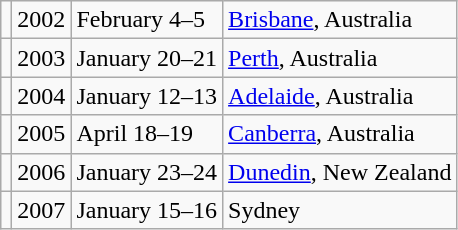<table class="wikitable">
<tr>
<td></td>
<td>2002</td>
<td>February 4–5</td>
<td><a href='#'>Brisbane</a>, Australia</td>
</tr>
<tr>
<td></td>
<td>2003</td>
<td>January 20–21</td>
<td><a href='#'>Perth</a>, Australia</td>
</tr>
<tr>
<td></td>
<td>2004</td>
<td>January 12–13</td>
<td><a href='#'>Adelaide</a>, Australia</td>
</tr>
<tr>
<td></td>
<td>2005</td>
<td>April 18–19</td>
<td><a href='#'>Canberra</a>, Australia</td>
</tr>
<tr>
<td></td>
<td>2006</td>
<td>January 23–24</td>
<td><a href='#'>Dunedin</a>, New Zealand</td>
</tr>
<tr>
<td></td>
<td>2007</td>
<td>January 15–16</td>
<td>Sydney</td>
</tr>
</table>
